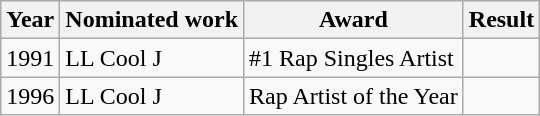<table class="wikitable">
<tr>
<th>Year</th>
<th>Nominated work</th>
<th>Award</th>
<th>Result</th>
</tr>
<tr>
<td align=center>1991</td>
<td>LL Cool J</td>
<td>#1 Rap Singles Artist</td>
<td></td>
</tr>
<tr>
<td align=center>1996</td>
<td>LL Cool J</td>
<td>Rap Artist of the Year</td>
<td></td>
</tr>
</table>
